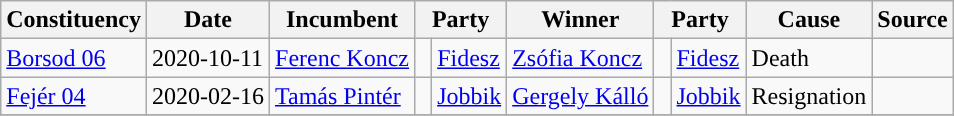<table class="wikitable">
<tr>
<th>Constituency</th>
<th>Date</th>
<th>Incumbent</th>
<th colspan=2>Party</th>
<th>Winner</th>
<th colspan=2>Party</th>
<th>Cause</th>
<th>Source</th>
</tr>
<tr>
<td><a href='#'>Borsod 06</a></td>
<td>2020-10-11</td>
<td><a href='#'>Ferenc Koncz</a></td>
<td style="background-color:"> </td>
<td><a href='#'>Fidesz</a></td>
<td><a href='#'>Zsófia Koncz</a></td>
<td style="background-color:"> </td>
<td><a href='#'>Fidesz</a></td>
<td>Death</td>
<td></td>
</tr>
<tr>
<td><a href='#'>Fejér 04</a></td>
<td>2020-02-16</td>
<td><a href='#'>Tamás Pintér</a></td>
<td style="background-color:"> </td>
<td><a href='#'>Jobbik</a></td>
<td><a href='#'>Gergely Kálló</a></td>
<td style="background-color:"> </td>
<td><a href='#'>Jobbik</a></td>
<td>Resignation</td>
<td></td>
</tr>
<tr>
</tr>
</table>
